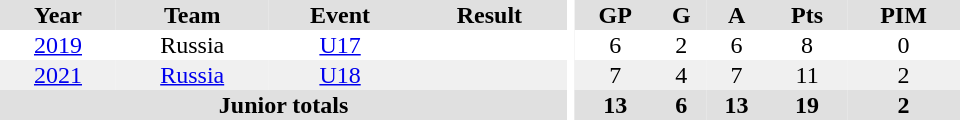<table border="0" cellpadding="1" cellspacing="0" ID="Table3" style="text-align:center; width:40em">
<tr ALIGN="center" bgcolor="#e0e0e0">
<th>Year</th>
<th>Team</th>
<th>Event</th>
<th>Result</th>
<th rowspan="100" bgcolor="#ffffff"></th>
<th>GP</th>
<th>G</th>
<th>A</th>
<th>Pts</th>
<th>PIM</th>
</tr>
<tr>
<td><a href='#'>2019</a></td>
<td>Russia</td>
<td><a href='#'>U17</a></td>
<td></td>
<td>6</td>
<td>2</td>
<td>6</td>
<td>8</td>
<td>0</td>
</tr>
<tr bgcolor="#f0f0f0">
<td><a href='#'>2021</a></td>
<td><a href='#'>Russia</a></td>
<td><a href='#'>U18</a></td>
<td></td>
<td>7</td>
<td>4</td>
<td>7</td>
<td>11</td>
<td>2</td>
</tr>
<tr bgcolor="#e0e0e0">
<th colspan="4">Junior totals</th>
<th>13</th>
<th>6</th>
<th>13</th>
<th>19</th>
<th>2</th>
</tr>
</table>
